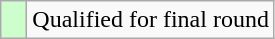<table class="wikitable">
<tr>
<td style="width:10px; background:#cfc"></td>
<td>Qualified for final round</td>
</tr>
</table>
